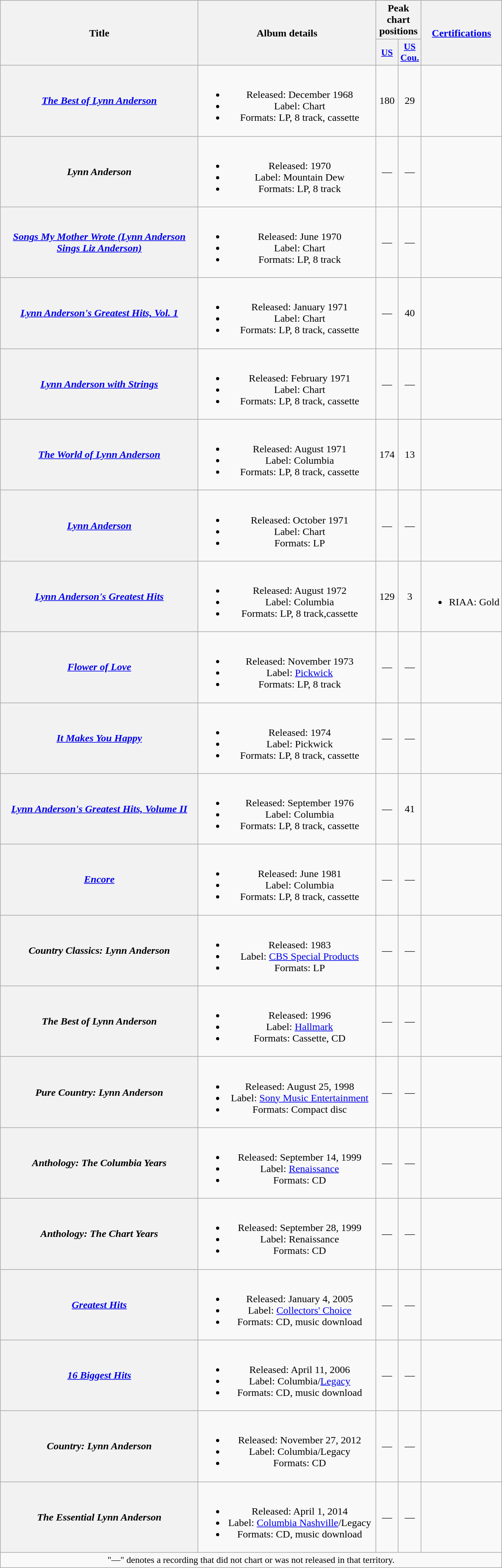<table class="wikitable plainrowheaders" style="text-align:center;" border="1">
<tr>
<th scope="col" rowspan="2" style="width:19em;">Title</th>
<th scope="col" rowspan="2" style="width:17em;">Album details</th>
<th scope="col" colspan="2">Peak chart<br>positions</th>
<th scope="col" rowspan="2"><a href='#'>Certifications</a></th>
</tr>
<tr>
<th scope="col" style="width:2em;font-size:90%;"><a href='#'>US</a><br></th>
<th scope="col" style="width:2em;font-size:90%;"><a href='#'>US<br>Cou.</a><br></th>
</tr>
<tr>
<th scope="row"><em><a href='#'>The Best of Lynn Anderson</a></em></th>
<td><br><ul><li>Released: December 1968</li><li>Label: Chart</li><li>Formats: LP, 8 track, cassette</li></ul></td>
<td>180</td>
<td>29</td>
<td></td>
</tr>
<tr>
<th scope="row"><em>Lynn Anderson</em></th>
<td><br><ul><li>Released: 1970</li><li>Label: Mountain Dew</li><li>Formats: LP, 8 track</li></ul></td>
<td>—</td>
<td>—</td>
<td></td>
</tr>
<tr>
<th scope="row"><em><a href='#'>Songs My Mother Wrote (Lynn Anderson<br>Sings Liz Anderson)</a></em></th>
<td><br><ul><li>Released: June 1970</li><li>Label: Chart</li><li>Formats: LP, 8 track</li></ul></td>
<td>—</td>
<td>—</td>
<td></td>
</tr>
<tr>
<th scope="row"><em><a href='#'>Lynn Anderson's Greatest Hits, Vol. 1</a></em></th>
<td><br><ul><li>Released: January 1971</li><li>Label: Chart</li><li>Formats: LP, 8 track, cassette</li></ul></td>
<td>—</td>
<td>40</td>
<td></td>
</tr>
<tr>
<th scope="row"><em><a href='#'>Lynn Anderson with Strings</a></em></th>
<td><br><ul><li>Released: February 1971</li><li>Label: Chart</li><li>Formats: LP, 8 track, cassette</li></ul></td>
<td>—</td>
<td>—</td>
<td></td>
</tr>
<tr>
<th scope="row"><em><a href='#'>The World of Lynn Anderson</a></em></th>
<td><br><ul><li>Released: August 1971</li><li>Label: Columbia</li><li>Formats: LP, 8 track, cassette</li></ul></td>
<td>174</td>
<td>13</td>
<td></td>
</tr>
<tr>
<th scope="row"><em><a href='#'>Lynn Anderson</a></em></th>
<td><br><ul><li>Released: October 1971</li><li>Label: Chart</li><li>Formats: LP</li></ul></td>
<td>—</td>
<td>—</td>
<td></td>
</tr>
<tr>
<th scope="row"><em><a href='#'>Lynn Anderson's Greatest Hits</a></em></th>
<td><br><ul><li>Released: August 1972</li><li>Label: Columbia</li><li>Formats: LP, 8 track,cassette</li></ul></td>
<td>129</td>
<td>3</td>
<td><br><ul><li>RIAA: Gold</li></ul></td>
</tr>
<tr>
<th scope="row"><em><a href='#'>Flower of Love</a></em></th>
<td><br><ul><li>Released: November 1973</li><li>Label: <a href='#'>Pickwick</a></li><li>Formats: LP, 8 track</li></ul></td>
<td>—</td>
<td>—</td>
<td></td>
</tr>
<tr>
<th scope="row"><em><a href='#'>It Makes You Happy</a></em></th>
<td><br><ul><li>Released: 1974</li><li>Label: Pickwick</li><li>Formats: LP, 8 track, cassette</li></ul></td>
<td>—</td>
<td>—</td>
<td></td>
</tr>
<tr>
<th scope="row"><em><a href='#'>Lynn Anderson's Greatest Hits, Volume II</a></em></th>
<td><br><ul><li>Released: September 1976</li><li>Label: Columbia</li><li>Formats: LP, 8 track, cassette</li></ul></td>
<td>—</td>
<td>41</td>
<td></td>
</tr>
<tr>
<th scope="row"><em><a href='#'>Encore</a></em></th>
<td><br><ul><li>Released: June 1981</li><li>Label: Columbia</li><li>Formats: LP, 8 track, cassette</li></ul></td>
<td>—</td>
<td>—</td>
<td></td>
</tr>
<tr>
<th scope="row"><em>Country Classics: Lynn Anderson</em></th>
<td><br><ul><li>Released: 1983</li><li>Label: <a href='#'>CBS Special Products</a></li><li>Formats: LP</li></ul></td>
<td>—</td>
<td>—</td>
<td></td>
</tr>
<tr>
<th scope="row"><em>The Best of Lynn Anderson</em></th>
<td><br><ul><li>Released: 1996</li><li>Label: <a href='#'>Hallmark</a></li><li>Formats: Cassette, CD</li></ul></td>
<td>—</td>
<td>—</td>
<td></td>
</tr>
<tr>
<th scope="row"><em>Pure Country: Lynn Anderson</em></th>
<td><br><ul><li>Released: August 25, 1998</li><li>Label: <a href='#'>Sony Music Entertainment</a></li><li>Formats: Compact disc</li></ul></td>
<td>—</td>
<td>—</td>
<td></td>
</tr>
<tr>
<th scope="row"><em>Anthology: The Columbia Years</em></th>
<td><br><ul><li>Released: September 14, 1999</li><li>Label: <a href='#'>Renaissance</a></li><li>Formats: CD</li></ul></td>
<td>—</td>
<td>—</td>
<td></td>
</tr>
<tr>
<th scope="row"><em>Anthology: The Chart Years</em></th>
<td><br><ul><li>Released: September 28, 1999</li><li>Label: Renaissance</li><li>Formats: CD</li></ul></td>
<td>—</td>
<td>—</td>
<td></td>
</tr>
<tr>
<th scope="row"><em><a href='#'>Greatest Hits</a></em></th>
<td><br><ul><li>Released: January 4, 2005</li><li>Label: <a href='#'>Collectors' Choice</a></li><li>Formats: CD, music download</li></ul></td>
<td>—</td>
<td>—</td>
<td></td>
</tr>
<tr>
<th scope="row"><em><a href='#'>16 Biggest Hits</a></em></th>
<td><br><ul><li>Released: April 11, 2006</li><li>Label: Columbia/<a href='#'>Legacy</a></li><li>Formats: CD, music download</li></ul></td>
<td>—</td>
<td>—</td>
<td></td>
</tr>
<tr>
<th scope="row"><em>Country: Lynn Anderson</em></th>
<td><br><ul><li>Released: November 27, 2012</li><li>Label: Columbia/Legacy</li><li>Formats: CD</li></ul></td>
<td>—</td>
<td>—</td>
<td></td>
</tr>
<tr>
<th scope="row"><em>The Essential Lynn Anderson</em></th>
<td><br><ul><li>Released: April 1, 2014</li><li>Label: <a href='#'>Columbia Nashville</a>/Legacy</li><li>Formats: CD, music download</li></ul></td>
<td>—</td>
<td>—</td>
<td></td>
</tr>
<tr>
<td colspan="5" style="font-size:90%">"—" denotes a recording that did not chart or was not released in that territory.</td>
</tr>
</table>
